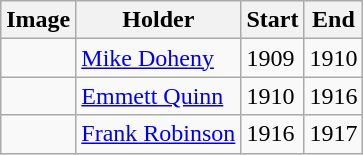<table class="wikitable">
<tr>
<th>Image</th>
<th>Holder</th>
<th>Start</th>
<th>End</th>
</tr>
<tr>
<td></td>
<td><a href='#'>Mike Doheny</a></td>
<td>1909</td>
<td>1910</td>
</tr>
<tr>
<td></td>
<td><a href='#'>Emmett Quinn</a></td>
<td>1910</td>
<td>1916</td>
</tr>
<tr>
<td></td>
<td><a href='#'>Frank Robinson</a></td>
<td>1916</td>
<td>1917</td>
</tr>
</table>
